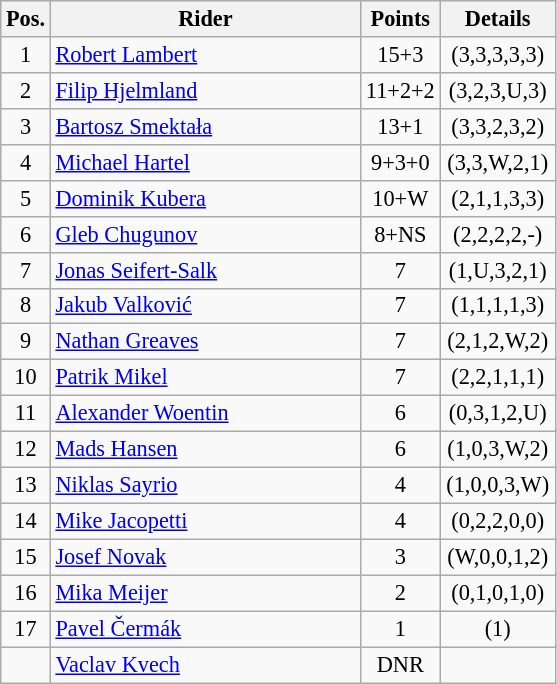<table class=wikitable style="font-size:93%;">
<tr>
<th width=25px>Pos.</th>
<th width=200px>Rider</th>
<th width=40px>Points</th>
<th width=70px>Details</th>
</tr>
<tr align=center>
<td>1</td>
<td align=left> <a href='#'>Robert Lambert</a></td>
<td>15+3</td>
<td>(3,3,3,3,3)</td>
</tr>
<tr align=center>
<td>2</td>
<td align=left> <a href='#'>Filip Hjelmland</a></td>
<td>11+2+2</td>
<td>(3,2,3,U,3)</td>
</tr>
<tr align=center>
<td>3</td>
<td align=left> <a href='#'>Bartosz Smektała</a></td>
<td>13+1</td>
<td>(3,3,2,3,2)</td>
</tr>
<tr align=center>
<td>4</td>
<td align=left> <a href='#'>Michael Hartel</a></td>
<td>9+3+0</td>
<td>(3,3,W,2,1)</td>
</tr>
<tr align=center>
<td>5</td>
<td align=left> <a href='#'>Dominik Kubera</a></td>
<td>10+W</td>
<td>(2,1,1,3,3)</td>
</tr>
<tr align=center>
<td>6</td>
<td align=left> <a href='#'>Gleb Chugunov</a></td>
<td>8+NS</td>
<td>(2,2,2,2,-)</td>
</tr>
<tr align=center>
<td>7</td>
<td align=left> <a href='#'>Jonas Seifert-Salk</a></td>
<td>7</td>
<td>(1,U,3,2,1)</td>
</tr>
<tr align=center>
<td>8</td>
<td align=left> <a href='#'>Jakub Valković</a></td>
<td>7</td>
<td>(1,1,1,1,3)</td>
</tr>
<tr align=center>
<td>9</td>
<td align=left> <a href='#'>Nathan Greaves</a></td>
<td>7</td>
<td>(2,1,2,W,2)</td>
</tr>
<tr align=center>
<td>10</td>
<td align=left> <a href='#'>Patrik Mikel</a></td>
<td>7</td>
<td>(2,2,1,1,1)</td>
</tr>
<tr align=center>
<td>11</td>
<td align=left> <a href='#'>Alexander Woentin</a></td>
<td>6</td>
<td>(0,3,1,2,U)</td>
</tr>
<tr align=center>
<td>12</td>
<td align=left> <a href='#'>Mads Hansen</a></td>
<td>6</td>
<td>(1,0,3,W,2)</td>
</tr>
<tr align=center>
<td>13</td>
<td align=left> <a href='#'>Niklas Sayrio</a></td>
<td>4</td>
<td>(1,0,0,3,W)</td>
</tr>
<tr align=center>
<td>14</td>
<td align=left> <a href='#'>Mike Jacopetti</a></td>
<td>4</td>
<td>(0,2,2,0,0)</td>
</tr>
<tr align=center>
<td>15</td>
<td align=left> <a href='#'>Josef Novak</a></td>
<td>3</td>
<td>(W,0,0,1,2)</td>
</tr>
<tr align=center>
<td>16</td>
<td align=left> <a href='#'>Mika Meijer</a></td>
<td>2</td>
<td>(0,1,0,1,0)</td>
</tr>
<tr align=center>
<td>17</td>
<td align=left> <a href='#'>Pavel Čermák</a></td>
<td>1</td>
<td>(1)</td>
</tr>
<tr align=center>
<td></td>
<td align=left> <a href='#'>Vaclav Kvech</a></td>
<td>DNR</td>
<td></td>
</tr>
</table>
